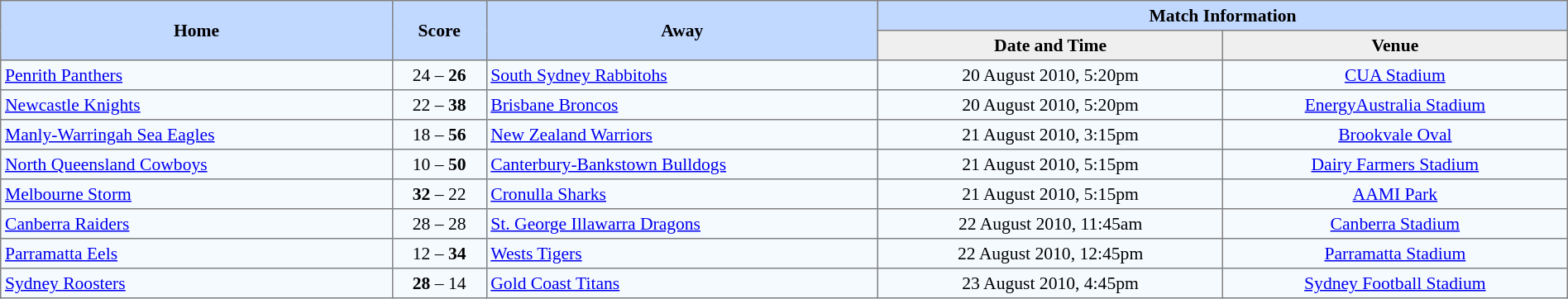<table border="1" cellpadding="3" cellspacing="0" style="border-collapse:collapse; font-size:90%; text-align:center; width:100%;">
<tr style="background:#c1d8ff;">
<th rowspan="2" style="width:25%;">Home</th>
<th rowspan="2" style="width:6%;">Score</th>
<th rowspan="2" style="width:25%;">Away</th>
<th colspan=6>Match Information</th>
</tr>
<tr style="background:#efefef;">
<th width=22%>Date and Time</th>
<th width=22%>Venue</th>
</tr>
<tr style="text-align:center; background:#f5faff;">
<td align=left> <a href='#'>Penrith Panthers</a></td>
<td>24 – <strong>26</strong></td>
<td align=left> <a href='#'>South Sydney Rabbitohs</a></td>
<td>20 August 2010, 5:20pm</td>
<td><a href='#'>CUA Stadium</a></td>
</tr>
<tr style="text-align:center; background:#f5faff;">
<td align=left> <a href='#'>Newcastle Knights</a></td>
<td>22 – <strong>38</strong></td>
<td align=left> <a href='#'>Brisbane Broncos</a></td>
<td>20 August 2010, 5:20pm</td>
<td><a href='#'>EnergyAustralia Stadium</a></td>
</tr>
<tr style="text-align:center; background:#f5faff;">
<td align=left> <a href='#'>Manly-Warringah Sea Eagles</a></td>
<td>18 – <strong>56</strong></td>
<td align=left> <a href='#'>New Zealand Warriors</a></td>
<td>21 August 2010, 3:15pm</td>
<td><a href='#'>Brookvale Oval</a></td>
</tr>
<tr style="text-align:center; background:#f5faff;">
<td align=left> <a href='#'>North Queensland Cowboys</a></td>
<td>10 – <strong>50</strong></td>
<td align=left> <a href='#'>Canterbury-Bankstown Bulldogs</a></td>
<td>21 August 2010, 5:15pm</td>
<td><a href='#'>Dairy Farmers Stadium</a></td>
</tr>
<tr style="text-align:center; background:#f5faff;">
<td align=left> <a href='#'>Melbourne Storm</a></td>
<td><strong>32</strong> – 22</td>
<td align=left> <a href='#'>Cronulla Sharks</a></td>
<td>21 August 2010, 5:15pm</td>
<td><a href='#'>AAMI Park</a></td>
</tr>
<tr style="text-align:center; background:#f5faff;">
<td align=left> <a href='#'>Canberra Raiders</a></td>
<td>28 – 28</td>
<td align=left> <a href='#'>St. George Illawarra Dragons</a></td>
<td>22 August 2010, 11:45am</td>
<td><a href='#'>Canberra Stadium</a></td>
</tr>
<tr style="text-align:center; background:#f5faff;">
<td align=left> <a href='#'>Parramatta Eels</a></td>
<td>12 – <strong>34</strong></td>
<td align=left> <a href='#'>Wests Tigers</a></td>
<td>22 August 2010, 12:45pm</td>
<td><a href='#'>Parramatta Stadium</a></td>
</tr>
<tr style="text-align:center; background:#f5faff;">
<td align=left> <a href='#'>Sydney Roosters</a></td>
<td><strong>28</strong> – 14</td>
<td align=left> <a href='#'>Gold Coast Titans</a></td>
<td>23 August 2010, 4:45pm</td>
<td><a href='#'>Sydney Football Stadium</a></td>
</tr>
</table>
